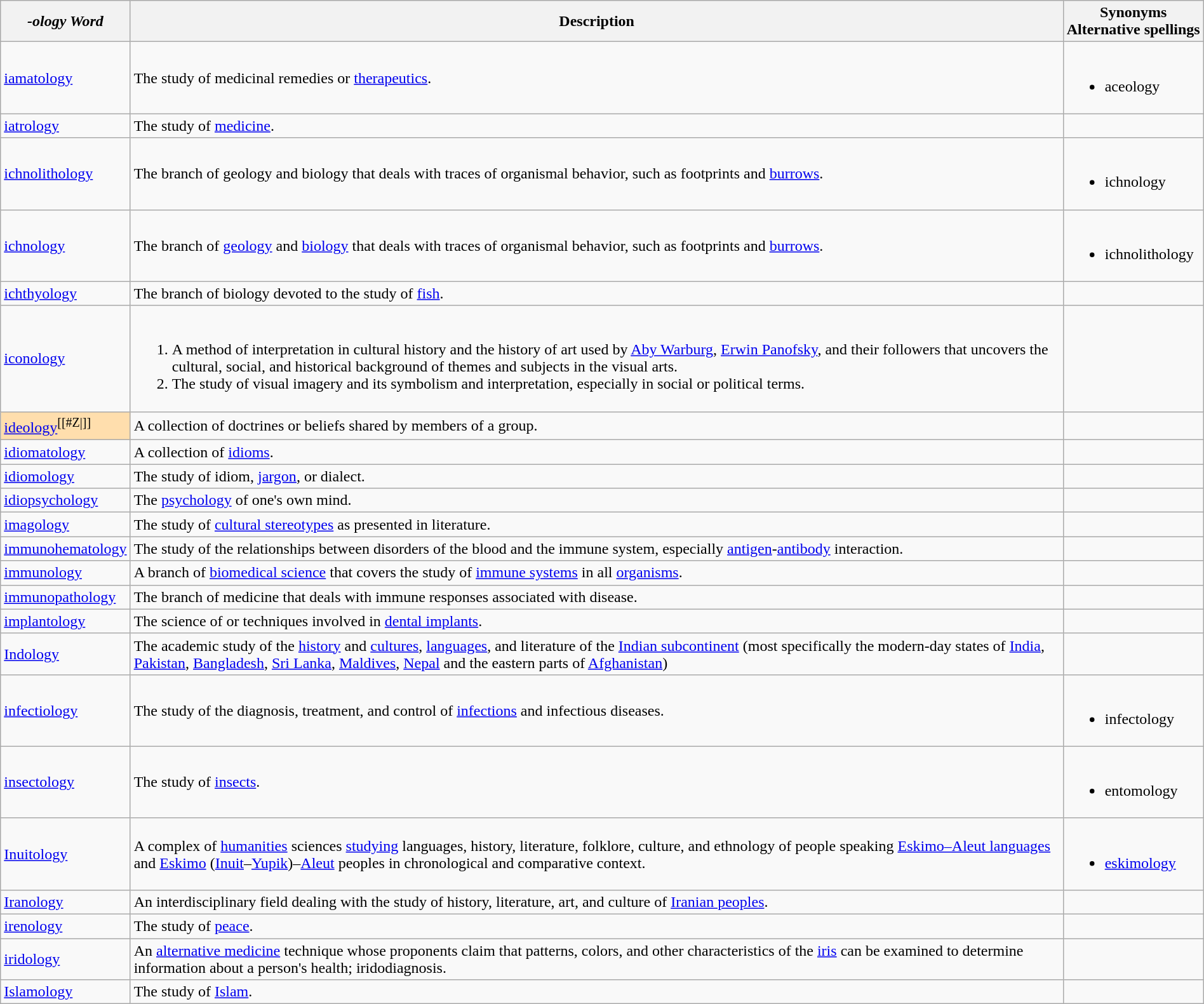<table class="wikitable" style="width:100%;">
<tr>
<th><em>-ology Word</em></th>
<th>Description</th>
<th>Synonyms<br>Alternative spellings</th>
</tr>
<tr>
<td><a href='#'>iamatology</a></td>
<td>The study of medicinal remedies or <a href='#'>therapeutics</a>.</td>
<td><br><ul><li>aceology</li></ul></td>
</tr>
<tr>
<td><a href='#'>iatrology</a></td>
<td>The study of <a href='#'>medicine</a>.</td>
<td></td>
</tr>
<tr>
<td><a href='#'>ichnolithology</a></td>
<td>The branch of geology and biology that deals with traces of organismal behavior, such as footprints and <a href='#'>burrows</a>.</td>
<td><br><ul><li>ichnology</li></ul></td>
</tr>
<tr>
<td><a href='#'>ichnology</a></td>
<td>The branch of <a href='#'>geology</a> and <a href='#'>biology</a> that deals with traces of organismal behavior, such as footprints and <a href='#'>burrows</a>.</td>
<td><br><ul><li>ichnolithology</li></ul></td>
</tr>
<tr>
<td><a href='#'>ichthyology</a></td>
<td>The branch of biology devoted to the study of <a href='#'>fish</a>.</td>
<td></td>
</tr>
<tr>
<td><a href='#'>iconology</a></td>
<td><br><ol><li>A method of interpretation in cultural history and the history of art used by <a href='#'>Aby Warburg</a>, <a href='#'>Erwin Panofsky</a>, and their followers that uncovers the cultural, social, and historical background of themes and subjects in the visual arts.</li><li>The study of visual imagery and its symbolism and interpretation, especially in social or political terms.</li></ol></td>
<td></td>
</tr>
<tr>
<td style="background: #ffdead"><a href='#'>ideology</a><sup>[[#Z|]]</sup></td>
<td>A collection of doctrines or beliefs shared by members of a group.</td>
<td></td>
</tr>
<tr>
<td><a href='#'>idiomatology</a></td>
<td>A collection of <a href='#'>idioms</a>.</td>
<td></td>
</tr>
<tr>
<td><a href='#'>idiomology</a></td>
<td>The study of idiom, <a href='#'>jargon</a>, or dialect.</td>
<td></td>
</tr>
<tr>
<td><a href='#'>idiopsychology</a></td>
<td>The <a href='#'>psychology</a> of one's own mind.</td>
<td></td>
</tr>
<tr>
<td><a href='#'>imagology</a></td>
<td>The study of <a href='#'>cultural stereotypes</a> as presented in literature.</td>
<td></td>
</tr>
<tr>
<td><a href='#'>immunohematology</a></td>
<td>The study of the relationships between disorders of the blood and the immune system, especially <a href='#'>antigen</a>-<a href='#'>antibody</a> interaction.</td>
<td></td>
</tr>
<tr>
<td><a href='#'>immunology</a></td>
<td>A branch of <a href='#'>biomedical science</a> that covers the study of <a href='#'>immune systems</a> in all <a href='#'>organisms</a>.</td>
<td></td>
</tr>
<tr>
<td><a href='#'>immunopathology</a></td>
<td>The branch of medicine that deals with immune responses associated with disease.</td>
<td></td>
</tr>
<tr>
<td><a href='#'>implantology</a></td>
<td>The science of or techniques involved in <a href='#'>dental implants</a>.</td>
<td></td>
</tr>
<tr>
<td><a href='#'>Indology</a></td>
<td>The academic study of the <a href='#'>history</a> and <a href='#'>cultures</a>, <a href='#'>languages</a>, and literature of the <a href='#'>Indian subcontinent</a> (most specifically the modern-day states of <a href='#'>India</a>, <a href='#'>Pakistan</a>, <a href='#'>Bangladesh</a>, <a href='#'>Sri Lanka</a>, <a href='#'>Maldives</a>, <a href='#'>Nepal</a> and the eastern parts of <a href='#'>Afghanistan</a>)</td>
<td></td>
</tr>
<tr>
<td><a href='#'>infectiology</a></td>
<td>The study of the diagnosis, treatment, and control of <a href='#'>infections</a> and infectious diseases.</td>
<td><br><ul><li>infectology</li></ul></td>
</tr>
<tr>
<td><a href='#'>insectology</a></td>
<td>The study of <a href='#'>insects</a>.</td>
<td><br><ul><li>entomology</li></ul></td>
</tr>
<tr>
<td><a href='#'>Inuitology</a></td>
<td>A complex of <a href='#'>humanities</a> sciences <a href='#'>studying</a> languages, history, literature, folklore, culture, and ethnology of people speaking <a href='#'>Eskimo–Aleut languages</a> and <a href='#'>Eskimo</a> (<a href='#'>Inuit</a>–<a href='#'>Yupik</a>)–<a href='#'>Aleut</a> peoples in chronological and comparative context.</td>
<td><br><ul><li><a href='#'>eskimology</a></li></ul></td>
</tr>
<tr>
<td><a href='#'>Iranology</a></td>
<td>An interdisciplinary field dealing with the study of history, literature, art, and culture of <a href='#'>Iranian peoples</a>.</td>
<td></td>
</tr>
<tr>
<td><a href='#'>irenology</a></td>
<td>The study of <a href='#'>peace</a>.</td>
<td></td>
</tr>
<tr>
<td><a href='#'>iridology</a></td>
<td>An <a href='#'>alternative medicine</a> technique whose proponents claim that patterns, colors, and other characteristics of the <a href='#'>iris</a> can be examined to determine information about a person's health; iridodiagnosis.</td>
<td></td>
</tr>
<tr>
<td><a href='#'>Islamology</a></td>
<td>The study of <a href='#'>Islam</a>.</td>
<td></td>
</tr>
</table>
